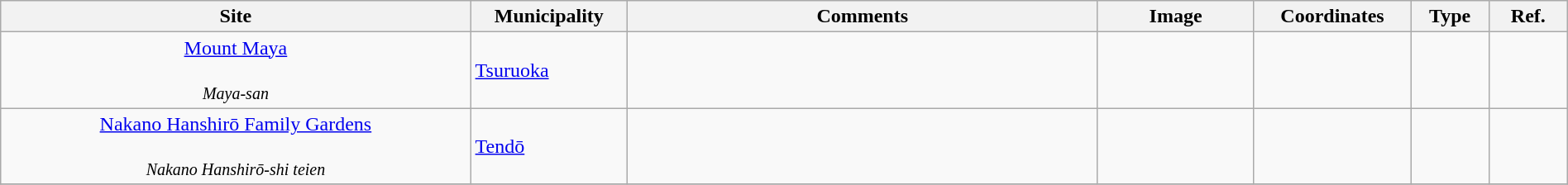<table class="wikitable sortable"  style="width:100%;">
<tr>
<th width="30%" align="left">Site</th>
<th width="10%" align="left">Municipality</th>
<th width="30%" align="left" class="unsortable">Comments</th>
<th width="10%" align="left"  class="unsortable">Image</th>
<th width="10%" align="left" class="unsortable">Coordinates</th>
<th width="5%" align="left">Type</th>
<th width="5%" align="left"  class="unsortable">Ref.</th>
</tr>
<tr>
<td align="center"><a href='#'>Mount Maya</a><br><br><small><em>Maya-san</em></small></td>
<td><a href='#'>Tsuruoka</a></td>
<td></td>
<td></td>
<td></td>
<td></td>
<td></td>
</tr>
<tr>
<td align="center"><a href='#'>Nakano Hanshirō Family Gardens</a><br><br><small><em>Nakano Hanshirō-shi teien</em></small></td>
<td><a href='#'>Tendō</a></td>
<td></td>
<td></td>
<td></td>
<td></td>
<td></td>
</tr>
<tr>
</tr>
</table>
